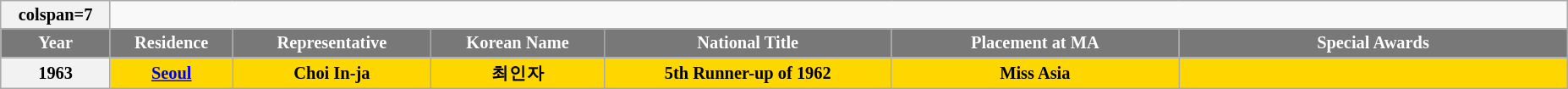<table class="wikitable sortable" style="font-size: 85%; text-align:center">
<tr>
<th>colspan=7 </th>
</tr>
<tr>
<th width="80" style="background-color:#787878;color:#FFFFFF;">Year</th>
<th width="90" style="background-color:#787878;color:#FFFFFF;">Residence</th>
<th width="150" style="background-color:#787878;color:#FFFFFF;">Representative</th>
<th width="130" style="background-color:#787878;color:#FFFFFF;">Korean Name</th>
<th width="220" style="background-color:#787878;color:#FFFFFF;">National Title</th>
<th width="220" style="background-color:#787878;color:#FFFFFF;">Placement at MA</th>
<th width="300" style="background-color:#787878;color:#FFFFFF;">Special Awards</th>
</tr>
<tr align="center" style="background:gold; font-weight: bold">
<th>1963</th>
<td><a href='#'>Seoul</a></td>
<td><strong>Choi In-ja</strong></td>
<td>최인자</td>
<td>5th Runner-up of 1962</td>
<td><strong>Miss Asia</strong></td>
<td></td>
</tr>
</table>
